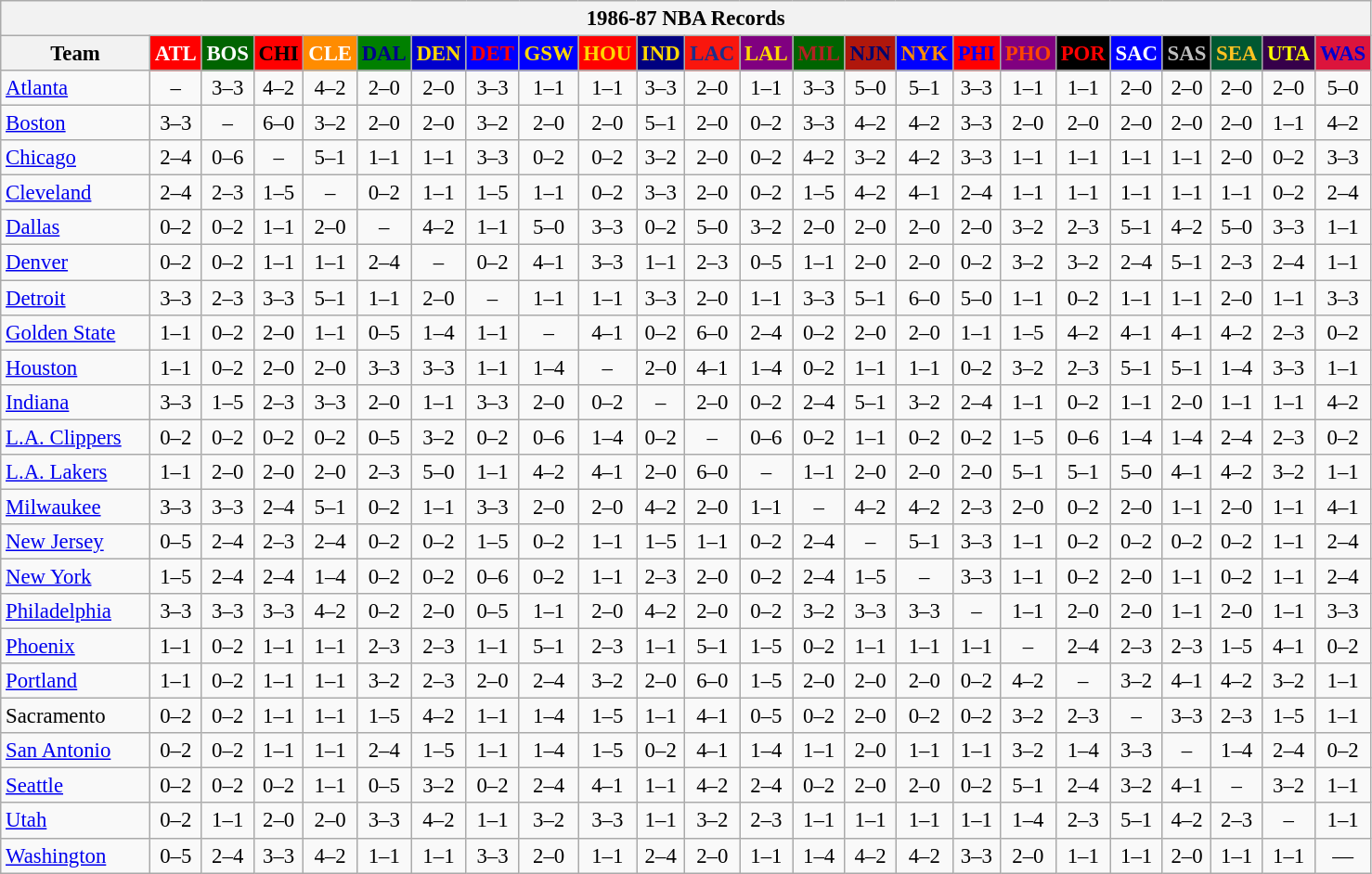<table class="wikitable" style="font-size:95%; text-align:center;">
<tr>
<th colspan=24>1986-87 NBA Records</th>
</tr>
<tr>
<th width=100>Team</th>
<th style="background:#FF0000;color:#FFFFFF;width=35">ATL</th>
<th style="background:#006400;color:#FFFFFF;width=35">BOS</th>
<th style="background:#FF0000;color:#000000;width=35">CHI</th>
<th style="background:#FF8C00;color:#FFFFFF;width=35">CLE</th>
<th style="background:#008000;color:#00008B;width=35">DAL</th>
<th style="background:#0000CD;color:#FFD700;width=35">DEN</th>
<th style="background:#0000FF;color:#FF0000;width=35">DET</th>
<th style="background:#0000FF;color:#FFD700;width=35">GSW</th>
<th style="background:#FF0000;color:#FFD700;width=35">HOU</th>
<th style="background:#000080;color:#FFD700;width=35">IND</th>
<th style="background:#F9160D;color:#1A2E8B;width=35">LAC</th>
<th style="background:#800080;color:#FFD700;width=35">LAL</th>
<th style="background:#006400;color:#B22222;width=35">MIL</th>
<th style="background:#B0170C;color:#00056D;width=35">NJN</th>
<th style="background:#0000FF;color:#FF8C00;width=35">NYK</th>
<th style="background:#FF0000;color:#0000FF;width=35">PHI</th>
<th style="background:#800080;color:#FF4500;width=35">PHO</th>
<th style="background:#000000;color:#FF0000;width=35">POR</th>
<th style="background:#0000FF;color:#FFFFFF;width=35">SAC</th>
<th style="background:#000000;color:#C0C0C0;width=35">SAS</th>
<th style="background:#005831;color:#FFC322;width=35">SEA</th>
<th style="background:#36004A;color:#FFFF00;width=35">UTA</th>
<th style="background:#DC143C;color:#0000CD;width=35">WAS</th>
</tr>
<tr>
<td style="text-align:left;"><a href='#'>Atlanta</a></td>
<td>–</td>
<td>3–3</td>
<td>4–2</td>
<td>4–2</td>
<td>2–0</td>
<td>2–0</td>
<td>3–3</td>
<td>1–1</td>
<td>1–1</td>
<td>3–3</td>
<td>2–0</td>
<td>1–1</td>
<td>3–3</td>
<td>5–0</td>
<td>5–1</td>
<td>3–3</td>
<td>1–1</td>
<td>1–1</td>
<td>2–0</td>
<td>2–0</td>
<td>2–0</td>
<td>2–0</td>
<td>5–0</td>
</tr>
<tr>
<td style="text-align:left;"><a href='#'>Boston</a></td>
<td>3–3</td>
<td>–</td>
<td>6–0</td>
<td>3–2</td>
<td>2–0</td>
<td>2–0</td>
<td>3–2</td>
<td>2–0</td>
<td>2–0</td>
<td>5–1</td>
<td>2–0</td>
<td>0–2</td>
<td>3–3</td>
<td>4–2</td>
<td>4–2</td>
<td>3–3</td>
<td>2–0</td>
<td>2–0</td>
<td>2–0</td>
<td>2–0</td>
<td>2–0</td>
<td>1–1</td>
<td>4–2</td>
</tr>
<tr>
<td style="text-align:left;"><a href='#'>Chicago</a></td>
<td>2–4</td>
<td>0–6</td>
<td>–</td>
<td>5–1</td>
<td>1–1</td>
<td>1–1</td>
<td>3–3</td>
<td>0–2</td>
<td>0–2</td>
<td>3–2</td>
<td>2–0</td>
<td>0–2</td>
<td>4–2</td>
<td>3–2</td>
<td>4–2</td>
<td>3–3</td>
<td>1–1</td>
<td>1–1</td>
<td>1–1</td>
<td>1–1</td>
<td>2–0</td>
<td>0–2</td>
<td>3–3</td>
</tr>
<tr>
<td style="text-align:left;"><a href='#'>Cleveland</a></td>
<td>2–4</td>
<td>2–3</td>
<td>1–5</td>
<td>–</td>
<td>0–2</td>
<td>1–1</td>
<td>1–5</td>
<td>1–1</td>
<td>0–2</td>
<td>3–3</td>
<td>2–0</td>
<td>0–2</td>
<td>1–5</td>
<td>4–2</td>
<td>4–1</td>
<td>2–4</td>
<td>1–1</td>
<td>1–1</td>
<td>1–1</td>
<td>1–1</td>
<td>1–1</td>
<td>0–2</td>
<td>2–4</td>
</tr>
<tr>
<td style="text-align:left;"><a href='#'>Dallas</a></td>
<td>0–2</td>
<td>0–2</td>
<td>1–1</td>
<td>2–0</td>
<td>–</td>
<td>4–2</td>
<td>1–1</td>
<td>5–0</td>
<td>3–3</td>
<td>0–2</td>
<td>5–0</td>
<td>3–2</td>
<td>2–0</td>
<td>2–0</td>
<td>2–0</td>
<td>2–0</td>
<td>3–2</td>
<td>2–3</td>
<td>5–1</td>
<td>4–2</td>
<td>5–0</td>
<td>3–3</td>
<td>1–1</td>
</tr>
<tr>
<td style="text-align:left;"><a href='#'>Denver</a></td>
<td>0–2</td>
<td>0–2</td>
<td>1–1</td>
<td>1–1</td>
<td>2–4</td>
<td>–</td>
<td>0–2</td>
<td>4–1</td>
<td>3–3</td>
<td>1–1</td>
<td>2–3</td>
<td>0–5</td>
<td>1–1</td>
<td>2–0</td>
<td>2–0</td>
<td>0–2</td>
<td>3–2</td>
<td>3–2</td>
<td>2–4</td>
<td>5–1</td>
<td>2–3</td>
<td>2–4</td>
<td>1–1</td>
</tr>
<tr>
<td style="text-align:left;"><a href='#'>Detroit</a></td>
<td>3–3</td>
<td>2–3</td>
<td>3–3</td>
<td>5–1</td>
<td>1–1</td>
<td>2–0</td>
<td>–</td>
<td>1–1</td>
<td>1–1</td>
<td>3–3</td>
<td>2–0</td>
<td>1–1</td>
<td>3–3</td>
<td>5–1</td>
<td>6–0</td>
<td>5–0</td>
<td>1–1</td>
<td>0–2</td>
<td>1–1</td>
<td>1–1</td>
<td>2–0</td>
<td>1–1</td>
<td>3–3</td>
</tr>
<tr>
<td style="text-align:left;"><a href='#'>Golden State</a></td>
<td>1–1</td>
<td>0–2</td>
<td>2–0</td>
<td>1–1</td>
<td>0–5</td>
<td>1–4</td>
<td>1–1</td>
<td>–</td>
<td>4–1</td>
<td>0–2</td>
<td>6–0</td>
<td>2–4</td>
<td>0–2</td>
<td>2–0</td>
<td>2–0</td>
<td>1–1</td>
<td>1–5</td>
<td>4–2</td>
<td>4–1</td>
<td>4–1</td>
<td>4–2</td>
<td>2–3</td>
<td>0–2</td>
</tr>
<tr>
<td style="text-align:left;"><a href='#'>Houston</a></td>
<td>1–1</td>
<td>0–2</td>
<td>2–0</td>
<td>2–0</td>
<td>3–3</td>
<td>3–3</td>
<td>1–1</td>
<td>1–4</td>
<td>–</td>
<td>2–0</td>
<td>4–1</td>
<td>1–4</td>
<td>0–2</td>
<td>1–1</td>
<td>1–1</td>
<td>0–2</td>
<td>3–2</td>
<td>2–3</td>
<td>5–1</td>
<td>5–1</td>
<td>1–4</td>
<td>3–3</td>
<td>1–1</td>
</tr>
<tr>
<td style="text-align:left;"><a href='#'>Indiana</a></td>
<td>3–3</td>
<td>1–5</td>
<td>2–3</td>
<td>3–3</td>
<td>2–0</td>
<td>1–1</td>
<td>3–3</td>
<td>2–0</td>
<td>0–2</td>
<td>–</td>
<td>2–0</td>
<td>0–2</td>
<td>2–4</td>
<td>5–1</td>
<td>3–2</td>
<td>2–4</td>
<td>1–1</td>
<td>0–2</td>
<td>1–1</td>
<td>2–0</td>
<td>1–1</td>
<td>1–1</td>
<td>4–2</td>
</tr>
<tr>
<td style="text-align:left;"><a href='#'>L.A. Clippers</a></td>
<td>0–2</td>
<td>0–2</td>
<td>0–2</td>
<td>0–2</td>
<td>0–5</td>
<td>3–2</td>
<td>0–2</td>
<td>0–6</td>
<td>1–4</td>
<td>0–2</td>
<td>–</td>
<td>0–6</td>
<td>0–2</td>
<td>1–1</td>
<td>0–2</td>
<td>0–2</td>
<td>1–5</td>
<td>0–6</td>
<td>1–4</td>
<td>1–4</td>
<td>2–4</td>
<td>2–3</td>
<td>0–2</td>
</tr>
<tr>
<td style="text-align:left;"><a href='#'>L.A. Lakers</a></td>
<td>1–1</td>
<td>2–0</td>
<td>2–0</td>
<td>2–0</td>
<td>2–3</td>
<td>5–0</td>
<td>1–1</td>
<td>4–2</td>
<td>4–1</td>
<td>2–0</td>
<td>6–0</td>
<td>–</td>
<td>1–1</td>
<td>2–0</td>
<td>2–0</td>
<td>2–0</td>
<td>5–1</td>
<td>5–1</td>
<td>5–0</td>
<td>4–1</td>
<td>4–2</td>
<td>3–2</td>
<td>1–1</td>
</tr>
<tr>
<td style="text-align:left;"><a href='#'>Milwaukee</a></td>
<td>3–3</td>
<td>3–3</td>
<td>2–4</td>
<td>5–1</td>
<td>0–2</td>
<td>1–1</td>
<td>3–3</td>
<td>2–0</td>
<td>2–0</td>
<td>4–2</td>
<td>2–0</td>
<td>1–1</td>
<td>–</td>
<td>4–2</td>
<td>4–2</td>
<td>2–3</td>
<td>2–0</td>
<td>0–2</td>
<td>2–0</td>
<td>1–1</td>
<td>2–0</td>
<td>1–1</td>
<td>4–1</td>
</tr>
<tr>
<td style="text-align:left;"><a href='#'>New Jersey</a></td>
<td>0–5</td>
<td>2–4</td>
<td>2–3</td>
<td>2–4</td>
<td>0–2</td>
<td>0–2</td>
<td>1–5</td>
<td>0–2</td>
<td>1–1</td>
<td>1–5</td>
<td>1–1</td>
<td>0–2</td>
<td>2–4</td>
<td>–</td>
<td>5–1</td>
<td>3–3</td>
<td>1–1</td>
<td>0–2</td>
<td>0–2</td>
<td>0–2</td>
<td>0–2</td>
<td>1–1</td>
<td>2–4</td>
</tr>
<tr>
<td style="text-align:left;"><a href='#'>New York</a></td>
<td>1–5</td>
<td>2–4</td>
<td>2–4</td>
<td>1–4</td>
<td>0–2</td>
<td>0–2</td>
<td>0–6</td>
<td>0–2</td>
<td>1–1</td>
<td>2–3</td>
<td>2–0</td>
<td>0–2</td>
<td>2–4</td>
<td>1–5</td>
<td>–</td>
<td>3–3</td>
<td>1–1</td>
<td>0–2</td>
<td>2–0</td>
<td>1–1</td>
<td>0–2</td>
<td>1–1</td>
<td>2–4</td>
</tr>
<tr>
<td style="text-align:left;"><a href='#'>Philadelphia</a></td>
<td>3–3</td>
<td>3–3</td>
<td>3–3</td>
<td>4–2</td>
<td>0–2</td>
<td>2–0</td>
<td>0–5</td>
<td>1–1</td>
<td>2–0</td>
<td>4–2</td>
<td>2–0</td>
<td>0–2</td>
<td>3–2</td>
<td>3–3</td>
<td>3–3</td>
<td>–</td>
<td>1–1</td>
<td>2–0</td>
<td>2–0</td>
<td>1–1</td>
<td>2–0</td>
<td>1–1</td>
<td>3–3</td>
</tr>
<tr>
<td style="text-align:left;"><a href='#'>Phoenix</a></td>
<td>1–1</td>
<td>0–2</td>
<td>1–1</td>
<td>1–1</td>
<td>2–3</td>
<td>2–3</td>
<td>1–1</td>
<td>5–1</td>
<td>2–3</td>
<td>1–1</td>
<td>5–1</td>
<td>1–5</td>
<td>0–2</td>
<td>1–1</td>
<td>1–1</td>
<td>1–1</td>
<td>–</td>
<td>2–4</td>
<td>2–3</td>
<td>2–3</td>
<td>1–5</td>
<td>4–1</td>
<td>0–2</td>
</tr>
<tr>
<td style="text-align:left;"><a href='#'>Portland</a></td>
<td>1–1</td>
<td>0–2</td>
<td>1–1</td>
<td>1–1</td>
<td>3–2</td>
<td>2–3</td>
<td>2–0</td>
<td>2–4</td>
<td>3–2</td>
<td>2–0</td>
<td>6–0</td>
<td>1–5</td>
<td>2–0</td>
<td>2–0</td>
<td>2–0</td>
<td>0–2</td>
<td>4–2</td>
<td>–</td>
<td>3–2</td>
<td>4–1</td>
<td>4–2</td>
<td>3–2</td>
<td>1–1</td>
</tr>
<tr>
<td style="text-align:left;">Sacramento</td>
<td>0–2</td>
<td>0–2</td>
<td>1–1</td>
<td>1–1</td>
<td>1–5</td>
<td>4–2</td>
<td>1–1</td>
<td>1–4</td>
<td>1–5</td>
<td>1–1</td>
<td>4–1</td>
<td>0–5</td>
<td>0–2</td>
<td>2–0</td>
<td>0–2</td>
<td>0–2</td>
<td>3–2</td>
<td>2–3</td>
<td>–</td>
<td>3–3</td>
<td>2–3</td>
<td>1–5</td>
<td>1–1</td>
</tr>
<tr>
<td style="text-align:left;"><a href='#'>San Antonio</a></td>
<td>0–2</td>
<td>0–2</td>
<td>1–1</td>
<td>1–1</td>
<td>2–4</td>
<td>1–5</td>
<td>1–1</td>
<td>1–4</td>
<td>1–5</td>
<td>0–2</td>
<td>4–1</td>
<td>1–4</td>
<td>1–1</td>
<td>2–0</td>
<td>1–1</td>
<td>1–1</td>
<td>3–2</td>
<td>1–4</td>
<td>3–3</td>
<td>–</td>
<td>1–4</td>
<td>2–4</td>
<td>0–2</td>
</tr>
<tr>
<td style="text-align:left;"><a href='#'>Seattle</a></td>
<td>0–2</td>
<td>0–2</td>
<td>0–2</td>
<td>1–1</td>
<td>0–5</td>
<td>3–2</td>
<td>0–2</td>
<td>2–4</td>
<td>4–1</td>
<td>1–1</td>
<td>4–2</td>
<td>2–4</td>
<td>0–2</td>
<td>2–0</td>
<td>2–0</td>
<td>0–2</td>
<td>5–1</td>
<td>2–4</td>
<td>3–2</td>
<td>4–1</td>
<td>–</td>
<td>3–2</td>
<td>1–1</td>
</tr>
<tr>
<td style="text-align:left;"><a href='#'>Utah</a></td>
<td>0–2</td>
<td>1–1</td>
<td>2–0</td>
<td>2–0</td>
<td>3–3</td>
<td>4–2</td>
<td>1–1</td>
<td>3–2</td>
<td>3–3</td>
<td>1–1</td>
<td>3–2</td>
<td>2–3</td>
<td>1–1</td>
<td>1–1</td>
<td>1–1</td>
<td>1–1</td>
<td>1–4</td>
<td>2–3</td>
<td>5–1</td>
<td>4–2</td>
<td>2–3</td>
<td>–</td>
<td>1–1</td>
</tr>
<tr>
<td style="text-align:left;"><a href='#'>Washington</a></td>
<td>0–5</td>
<td>2–4</td>
<td>3–3</td>
<td>4–2</td>
<td>1–1</td>
<td>1–1</td>
<td>3–3</td>
<td>2–0</td>
<td>1–1</td>
<td>2–4</td>
<td>2–0</td>
<td>1–1</td>
<td>1–4</td>
<td>4–2</td>
<td>4–2</td>
<td>3–3</td>
<td>2–0</td>
<td>1–1</td>
<td>1–1</td>
<td>2–0</td>
<td>1–1</td>
<td>1–1</td>
<td>—</td>
</tr>
</table>
